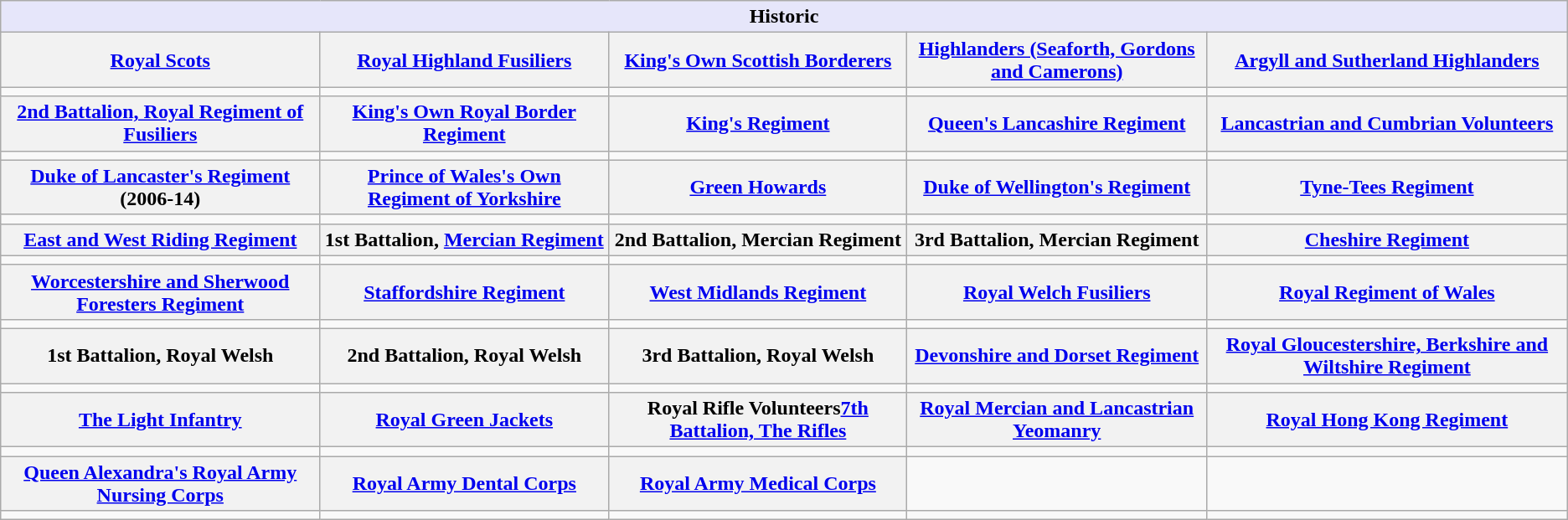<table class="wikitable" style="text-align:center;">
<tr>
<th colspan="5" style="background:lavender;">Historic</th>
</tr>
<tr>
<th><a href='#'>Royal Scots</a></th>
<th><a href='#'>Royal Highland Fusiliers</a></th>
<th><a href='#'>King's Own Scottish Borderers</a></th>
<th><a href='#'>Highlanders (Seaforth, Gordons and Camerons)</a></th>
<th><a href='#'>Argyll and Sutherland Highlanders</a></th>
</tr>
<tr>
<td></td>
<td></td>
<td></td>
<td></td>
<td></td>
</tr>
<tr>
<th><a href='#'>2nd Battalion, Royal Regiment of Fusiliers</a></th>
<th><a href='#'>King's Own Royal Border Regiment</a></th>
<th><a href='#'>King's Regiment</a></th>
<th><a href='#'>Queen's Lancashire Regiment</a></th>
<th><a href='#'>Lancastrian and Cumbrian Volunteers</a></th>
</tr>
<tr>
<td></td>
<td></td>
<td></td>
<td></td>
<td></td>
</tr>
<tr>
<th><a href='#'>Duke of Lancaster's Regiment</a> (2006-14)</th>
<th><a href='#'>Prince of Wales's Own Regiment of Yorkshire</a></th>
<th><a href='#'>Green Howards</a></th>
<th><a href='#'>Duke of Wellington's Regiment</a></th>
<th><a href='#'>Tyne-Tees Regiment</a></th>
</tr>
<tr>
<td></td>
<td></td>
<td></td>
<td></td>
<td></td>
</tr>
<tr>
<th><a href='#'>East and West Riding Regiment</a></th>
<th>1st Battalion, <a href='#'>Mercian Regiment</a></th>
<th>2nd Battalion, Mercian Regiment</th>
<th>3rd Battalion, Mercian Regiment</th>
<th><a href='#'>Cheshire Regiment</a></th>
</tr>
<tr>
<td></td>
<td></td>
<td></td>
<td></td>
<td></td>
</tr>
<tr>
<th><a href='#'>Worcestershire and Sherwood Foresters Regiment</a></th>
<th><a href='#'>Staffordshire Regiment</a></th>
<th><a href='#'>West Midlands Regiment</a></th>
<th><a href='#'>Royal Welch Fusiliers</a></th>
<th><a href='#'>Royal Regiment of Wales</a></th>
</tr>
<tr>
<td></td>
<td></td>
<td></td>
<td></td>
<td></td>
</tr>
<tr>
<th>1st Battalion, Royal Welsh</th>
<th>2nd Battalion, Royal Welsh</th>
<th>3rd Battalion, Royal Welsh</th>
<th><a href='#'>Devonshire and Dorset Regiment</a></th>
<th><a href='#'>Royal Gloucestershire, Berkshire and Wiltshire Regiment</a></th>
</tr>
<tr>
<td></td>
<td></td>
<td></td>
<td></td>
<td></td>
</tr>
<tr>
<th><a href='#'>The Light Infantry</a></th>
<th><a href='#'>Royal Green Jackets</a></th>
<th>Royal Rifle Volunteers<a href='#'>7th Battalion, The Rifles</a></th>
<th><a href='#'>Royal Mercian and Lancastrian Yeomanry</a></th>
<th><a href='#'>Royal Hong Kong Regiment</a></th>
</tr>
<tr>
<td></td>
<td></td>
<td></td>
<td></td>
<td></td>
</tr>
<tr>
<th><a href='#'>Queen Alexandra's Royal Army Nursing Corps</a></th>
<th><a href='#'>Royal Army Dental Corps</a></th>
<th><a href='#'>Royal Army Medical Corps</a></th>
<td></td>
<td></td>
</tr>
<tr>
<td></td>
<td></td>
<td></td>
<td></td>
<td></td>
</tr>
</table>
